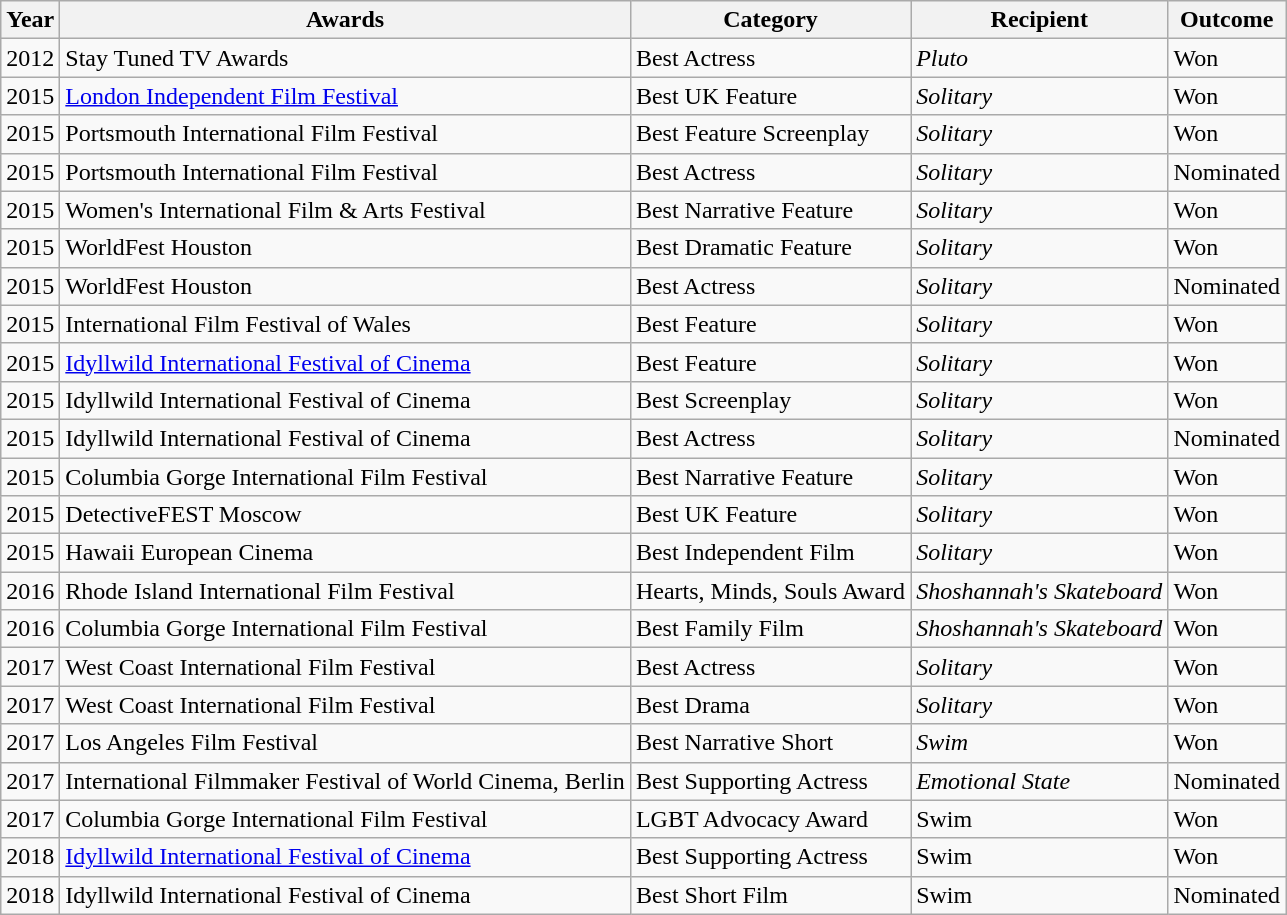<table class="wikitable">
<tr>
<th>Year</th>
<th>Awards</th>
<th>Category</th>
<th>Recipient</th>
<th>Outcome</th>
</tr>
<tr>
<td>2012</td>
<td>Stay Tuned TV Awards</td>
<td>Best Actress</td>
<td><em>Pluto</em></td>
<td>Won</td>
</tr>
<tr>
<td>2015</td>
<td><a href='#'>London Independent Film Festival</a></td>
<td>Best UK Feature</td>
<td><em>Solitary</em></td>
<td>Won</td>
</tr>
<tr>
<td>2015</td>
<td>Portsmouth International Film Festival</td>
<td>Best Feature Screenplay</td>
<td><em>Solitary</em></td>
<td>Won</td>
</tr>
<tr>
<td>2015</td>
<td>Portsmouth International Film Festival</td>
<td>Best Actress</td>
<td><em>Solitary</em></td>
<td>Nominated</td>
</tr>
<tr>
<td>2015</td>
<td>Women's International Film & Arts Festival</td>
<td>Best Narrative Feature</td>
<td><em>Solitary</em></td>
<td>Won</td>
</tr>
<tr>
<td>2015</td>
<td>WorldFest Houston</td>
<td>Best Dramatic Feature</td>
<td><em>Solitary</em></td>
<td>Won</td>
</tr>
<tr>
<td>2015</td>
<td>WorldFest Houston</td>
<td>Best Actress</td>
<td><em>Solitary</em></td>
<td>Nominated</td>
</tr>
<tr>
<td>2015</td>
<td>International Film Festival of Wales</td>
<td>Best Feature</td>
<td><em>Solitary</em></td>
<td>Won</td>
</tr>
<tr>
<td>2015</td>
<td><a href='#'>Idyllwild International Festival of Cinema</a></td>
<td>Best Feature</td>
<td><em>Solitary</em></td>
<td>Won</td>
</tr>
<tr>
<td>2015</td>
<td>Idyllwild International Festival of Cinema</td>
<td>Best Screenplay</td>
<td><em>Solitary</em></td>
<td>Won</td>
</tr>
<tr>
<td>2015</td>
<td>Idyllwild International Festival of Cinema</td>
<td>Best Actress</td>
<td><em>Solitary</em></td>
<td>Nominated</td>
</tr>
<tr>
<td>2015</td>
<td>Columbia Gorge International Film Festival</td>
<td>Best Narrative Feature</td>
<td><em>Solitary</em></td>
<td>Won</td>
</tr>
<tr>
<td>2015</td>
<td>DetectiveFEST Moscow</td>
<td>Best UK Feature</td>
<td><em>Solitary</em></td>
<td>Won</td>
</tr>
<tr>
<td>2015</td>
<td>Hawaii European Cinema</td>
<td>Best Independent Film</td>
<td><em>Solitary</em></td>
<td>Won</td>
</tr>
<tr>
<td>2016</td>
<td>Rhode Island International Film Festival</td>
<td>Hearts, Minds, Souls Award</td>
<td><em>Shoshannah's Skateboard</em></td>
<td>Won</td>
</tr>
<tr>
<td>2016</td>
<td>Columbia Gorge International Film Festival</td>
<td>Best Family Film</td>
<td><em>Shoshannah's Skateboard</em></td>
<td>Won</td>
</tr>
<tr>
<td>2017</td>
<td>West Coast International Film Festival</td>
<td>Best Actress</td>
<td><em>Solitary</em></td>
<td>Won</td>
</tr>
<tr>
<td>2017</td>
<td>West Coast International Film Festival</td>
<td>Best Drama</td>
<td><em>Solitary</em></td>
<td>Won</td>
</tr>
<tr>
<td>2017</td>
<td>Los Angeles Film Festival</td>
<td>Best Narrative Short</td>
<td><em>Swim</em></td>
<td>Won</td>
</tr>
<tr>
<td>2017</td>
<td>International Filmmaker Festival of World Cinema, Berlin</td>
<td>Best Supporting Actress</td>
<td><em>Emotional State</em></td>
<td>Nominated</td>
</tr>
<tr>
<td>2017</td>
<td>Columbia Gorge International Film Festival</td>
<td>LGBT Advocacy Award</td>
<td>Swim</td>
<td>Won</td>
</tr>
<tr>
<td>2018</td>
<td><a href='#'>Idyllwild International Festival of Cinema</a></td>
<td>Best Supporting Actress</td>
<td>Swim</td>
<td>Won</td>
</tr>
<tr>
<td>2018</td>
<td>Idyllwild International Festival of Cinema</td>
<td>Best Short Film</td>
<td>Swim</td>
<td>Nominated</td>
</tr>
</table>
